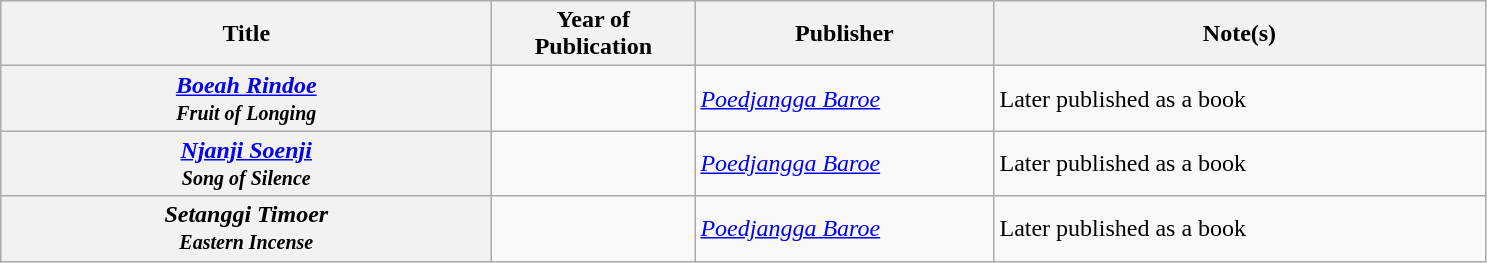<table class="wikitable plainrowheaders sortable" style="margin-right: 0;">
<tr>
<th scope="col"  style="width:20em;">Title</th>
<th scope="col"  style="width:8em;">Year of Publication</th>
<th scope="col"  style="width:12em;">Publisher</th>
<th scope="col"  style="width:20em;" class="unsortable">Note(s)</th>
</tr>
<tr>
<th scope="row"><em><a href='#'>Boeah Rindoe</a></em><br><small><em>Fruit of Longing</em></small></th>
<td></td>
<td><em><a href='#'>Poedjangga Baroe</a></em> </td>
<td>Later published as a book</td>
</tr>
<tr>
<th scope="row"><em><a href='#'>Njanji Soenji</a></em><br><small><em>Song of Silence</em></small></th>
<td></td>
<td><em><a href='#'>Poedjangga Baroe</a></em> </td>
<td>Later published as a book</td>
</tr>
<tr>
<th scope="row"><em>Setanggi Timoer</em><br><small><em>Eastern Incense</em></small></th>
<td></td>
<td><em><a href='#'>Poedjangga Baroe</a></em> </td>
<td>Later published as a book</td>
</tr>
</table>
